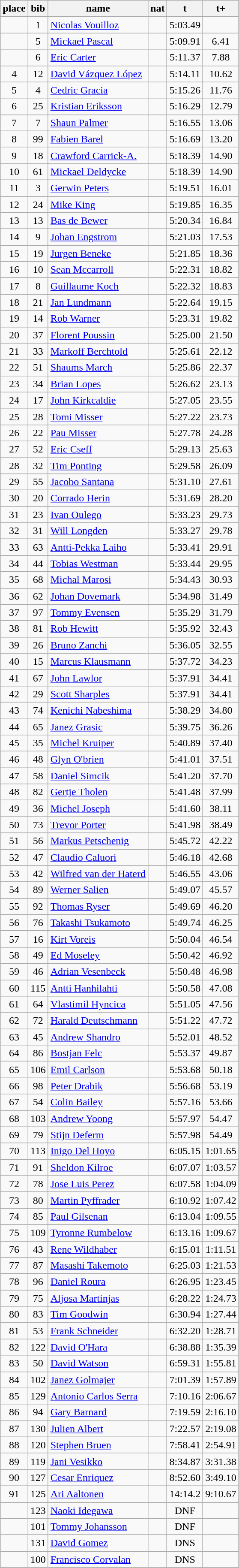<table class="wikitable" border="1" style="text-align:center">
<tr>
<th>place</th>
<th>bib</th>
<th>name</th>
<th>nat</th>
<th>t</th>
<th>t+</th>
</tr>
<tr>
<td></td>
<td>1</td>
<td align=left><a href='#'>Nicolas Vouilloz</a></td>
<td align=left></td>
<td>5:03.49</td>
<td></td>
</tr>
<tr>
<td></td>
<td>5</td>
<td align=left><a href='#'>Mickael Pascal</a></td>
<td align=left></td>
<td>5:09.91</td>
<td>6.41</td>
</tr>
<tr>
<td></td>
<td>6</td>
<td align=left><a href='#'>Eric Carter</a></td>
<td align=left></td>
<td>5:11.37</td>
<td>7.88</td>
</tr>
<tr>
<td>4</td>
<td>12</td>
<td align=left><a href='#'>David Vázquez López</a></td>
<td align=left></td>
<td>5:14.11</td>
<td>10.62</td>
</tr>
<tr>
<td>5</td>
<td>4</td>
<td align=left><a href='#'>Cedric Gracia</a></td>
<td align=left></td>
<td>5:15.26</td>
<td>11.76</td>
</tr>
<tr>
<td>6</td>
<td>25</td>
<td align=left><a href='#'>Kristian Eriksson</a></td>
<td align=left></td>
<td>5:16.29</td>
<td>12.79</td>
</tr>
<tr>
<td>7</td>
<td>7</td>
<td align=left><a href='#'>Shaun Palmer</a></td>
<td align=left></td>
<td>5:16.55</td>
<td>13.06</td>
</tr>
<tr>
<td>8</td>
<td>99</td>
<td align=left><a href='#'>Fabien Barel</a></td>
<td align=left></td>
<td>5:16.69</td>
<td>13.20</td>
</tr>
<tr>
<td>9</td>
<td>18</td>
<td align=left><a href='#'>Crawford Carrick-A.</a></td>
<td align=left></td>
<td>5:18.39</td>
<td>14.90</td>
</tr>
<tr>
<td>10</td>
<td>61</td>
<td align=left><a href='#'>Mickael Deldycke</a></td>
<td align=left></td>
<td>5:18.39</td>
<td>14.90</td>
</tr>
<tr>
<td>11</td>
<td>3</td>
<td align=left><a href='#'>Gerwin Peters</a></td>
<td align=left></td>
<td>5:19.51</td>
<td>16.01</td>
</tr>
<tr>
<td>12</td>
<td>24</td>
<td align=left><a href='#'>Mike King</a></td>
<td align=left></td>
<td>5:19.85</td>
<td>16.35</td>
</tr>
<tr>
<td>13</td>
<td>13</td>
<td align=left><a href='#'>Bas de Bewer</a></td>
<td align=left></td>
<td>5:20.34</td>
<td>16.84</td>
</tr>
<tr>
<td>14</td>
<td>9</td>
<td align=left><a href='#'>Johan Engstrom</a></td>
<td align=left></td>
<td>5:21.03</td>
<td>17.53</td>
</tr>
<tr>
<td>15</td>
<td>19</td>
<td align=left><a href='#'>Jurgen Beneke</a></td>
<td align=left></td>
<td>5:21.85</td>
<td>18.36</td>
</tr>
<tr>
<td>16</td>
<td>10</td>
<td align=left><a href='#'>Sean Mccarroll</a></td>
<td align=left></td>
<td>5:22.31</td>
<td>18.82</td>
</tr>
<tr>
<td>17</td>
<td>8</td>
<td align=left><a href='#'>Guillaume Koch</a></td>
<td align=left></td>
<td>5:22.32</td>
<td>18.83</td>
</tr>
<tr>
<td>18</td>
<td>21</td>
<td align=left><a href='#'>Jan Lundmann</a></td>
<td align=left></td>
<td>5:22.64</td>
<td>19.15</td>
</tr>
<tr>
<td>19</td>
<td>14</td>
<td align=left><a href='#'>Rob Warner</a></td>
<td align=left></td>
<td>5:23.31</td>
<td>19.82</td>
</tr>
<tr>
<td>20</td>
<td>37</td>
<td align=left><a href='#'>Florent Poussin</a></td>
<td align=left></td>
<td>5:25.00</td>
<td>21.50</td>
</tr>
<tr>
<td>21</td>
<td>33</td>
<td align=left><a href='#'>Markoff Berchtold</a></td>
<td align=left></td>
<td>5:25.61</td>
<td>22.12</td>
</tr>
<tr>
<td>22</td>
<td>51</td>
<td align=left><a href='#'>Shaums March</a></td>
<td align=left></td>
<td>5:25.86</td>
<td>22.37</td>
</tr>
<tr>
<td>23</td>
<td>34</td>
<td align=left><a href='#'>Brian Lopes</a></td>
<td align=left></td>
<td>5:26.62</td>
<td>23.13</td>
</tr>
<tr>
<td>24</td>
<td>17</td>
<td align=left><a href='#'>John Kirkcaldie</a></td>
<td align=left></td>
<td>5:27.05</td>
<td>23.55</td>
</tr>
<tr>
<td>25</td>
<td>28</td>
<td align=left><a href='#'>Tomi Misser</a></td>
<td align=left></td>
<td>5:27.22</td>
<td>23.73</td>
</tr>
<tr>
<td>26</td>
<td>22</td>
<td align=left><a href='#'>Pau Misser</a></td>
<td align=left></td>
<td>5:27.78</td>
<td>24.28</td>
</tr>
<tr>
<td>27</td>
<td>52</td>
<td align=left><a href='#'>Eric Cseff</a></td>
<td align=left></td>
<td>5:29.13</td>
<td>25.63</td>
</tr>
<tr>
<td>28</td>
<td>32</td>
<td align=left><a href='#'>Tim Ponting</a></td>
<td align=left></td>
<td>5:29.58</td>
<td>26.09</td>
</tr>
<tr>
<td>29</td>
<td>55</td>
<td align=left><a href='#'>Jacobo Santana</a></td>
<td align=left></td>
<td>5:31.10</td>
<td>27.61</td>
</tr>
<tr>
<td>30</td>
<td>20</td>
<td align=left><a href='#'>Corrado Herin</a></td>
<td align=left></td>
<td>5:31.69</td>
<td>28.20</td>
</tr>
<tr>
<td>31</td>
<td>23</td>
<td align=left><a href='#'>Ivan Oulego</a></td>
<td align=left></td>
<td>5:33.23</td>
<td>29.73</td>
</tr>
<tr>
<td>32</td>
<td>31</td>
<td align=left><a href='#'>Will Longden</a></td>
<td align=left></td>
<td>5:33.27</td>
<td>29.78</td>
</tr>
<tr>
<td>33</td>
<td>63</td>
<td align=left><a href='#'>Antti-Pekka Laiho</a></td>
<td align=left></td>
<td>5:33.41</td>
<td>29.91</td>
</tr>
<tr>
<td>34</td>
<td>44</td>
<td align=left><a href='#'>Tobias Westman</a></td>
<td align=left></td>
<td>5:33.44</td>
<td>29.95</td>
</tr>
<tr>
<td>35</td>
<td>68</td>
<td align=left><a href='#'>Michal Marosi</a></td>
<td align=left></td>
<td>5:34.43</td>
<td>30.93</td>
</tr>
<tr>
<td>36</td>
<td>62</td>
<td align=left><a href='#'>Johan Dovemark</a></td>
<td align=left></td>
<td>5:34.98</td>
<td>31.49</td>
</tr>
<tr>
<td>37</td>
<td>97</td>
<td align=left><a href='#'>Tommy Evensen</a></td>
<td align=left></td>
<td>5:35.29</td>
<td>31.79</td>
</tr>
<tr>
<td>38</td>
<td>81</td>
<td align=left><a href='#'>Rob Hewitt</a></td>
<td align=left></td>
<td>5:35.92</td>
<td>32.43</td>
</tr>
<tr>
<td>39</td>
<td>26</td>
<td align=left><a href='#'>Bruno Zanchi</a></td>
<td align=left></td>
<td>5:36.05</td>
<td>32.55</td>
</tr>
<tr>
<td>40</td>
<td>15</td>
<td align=left><a href='#'>Marcus Klausmann</a></td>
<td align=left></td>
<td>5:37.72</td>
<td>34.23</td>
</tr>
<tr>
<td>41</td>
<td>67</td>
<td align=left><a href='#'>John Lawlor</a></td>
<td align=left></td>
<td>5:37.91</td>
<td>34.41</td>
</tr>
<tr>
<td>42</td>
<td>29</td>
<td align=left><a href='#'>Scott Sharples</a></td>
<td align=left></td>
<td>5:37.91</td>
<td>34.41</td>
</tr>
<tr>
<td>43</td>
<td>74</td>
<td align=left><a href='#'>Kenichi Nabeshima</a></td>
<td align=left></td>
<td>5:38.29</td>
<td>34.80</td>
</tr>
<tr>
<td>44</td>
<td>65</td>
<td align=left><a href='#'>Janez Grasic</a></td>
<td align=left></td>
<td>5:39.75</td>
<td>36.26</td>
</tr>
<tr>
<td>45</td>
<td>35</td>
<td align=left><a href='#'>Michel Kruiper</a></td>
<td align=left></td>
<td>5:40.89</td>
<td>37.40</td>
</tr>
<tr>
<td>46</td>
<td>48</td>
<td align=left><a href='#'>Glyn O'brien</a></td>
<td align=left></td>
<td>5:41.01</td>
<td>37.51</td>
</tr>
<tr>
<td>47</td>
<td>58</td>
<td align=left><a href='#'>Daniel Simcik</a></td>
<td align=left></td>
<td>5:41.20</td>
<td>37.70</td>
</tr>
<tr>
<td>48</td>
<td>82</td>
<td align=left><a href='#'>Gertje Tholen</a></td>
<td align=left></td>
<td>5:41.48</td>
<td>37.99</td>
</tr>
<tr>
<td>49</td>
<td>36</td>
<td align=left><a href='#'>Michel Joseph</a></td>
<td align=left></td>
<td>5:41.60</td>
<td>38.11</td>
</tr>
<tr>
<td>50</td>
<td>73</td>
<td align=left><a href='#'>Trevor Porter</a></td>
<td align=left></td>
<td>5:41.98</td>
<td>38.49</td>
</tr>
<tr>
<td>51</td>
<td>56</td>
<td align=left><a href='#'>Markus Petschenig</a></td>
<td align=left></td>
<td>5:45.72</td>
<td>42.22</td>
</tr>
<tr>
<td>52</td>
<td>47</td>
<td align=left><a href='#'>Claudio Caluori</a></td>
<td align=left></td>
<td>5:46.18</td>
<td>42.68</td>
</tr>
<tr>
<td>53</td>
<td>42</td>
<td align=left><a href='#'>Wilfred van der Haterd</a></td>
<td align=left></td>
<td>5:46.55</td>
<td>43.06</td>
</tr>
<tr>
<td>54</td>
<td>89</td>
<td align=left><a href='#'>Werner Salien</a></td>
<td align=left></td>
<td>5:49.07</td>
<td>45.57</td>
</tr>
<tr>
<td>55</td>
<td>92</td>
<td align=left><a href='#'>Thomas Ryser</a></td>
<td align=left></td>
<td>5:49.69</td>
<td>46.20</td>
</tr>
<tr>
<td>56</td>
<td>76</td>
<td align=left><a href='#'>Takashi Tsukamoto</a></td>
<td align=left></td>
<td>5:49.74</td>
<td>46.25</td>
</tr>
<tr>
<td>57</td>
<td>16</td>
<td align=left><a href='#'>Kirt Voreis</a></td>
<td align=left></td>
<td>5:50.04</td>
<td>46.54</td>
</tr>
<tr>
<td>58</td>
<td>49</td>
<td align=left><a href='#'>Ed Moseley</a></td>
<td align=left></td>
<td>5:50.42</td>
<td>46.92</td>
</tr>
<tr>
<td>59</td>
<td>46</td>
<td align=left><a href='#'>Adrian Vesenbeck</a></td>
<td align=left></td>
<td>5:50.48</td>
<td>46.98</td>
</tr>
<tr>
<td>60</td>
<td>115</td>
<td align=left><a href='#'>Antti Hanhilahti</a></td>
<td align=left></td>
<td>5:50.58</td>
<td>47.08</td>
</tr>
<tr>
<td>61</td>
<td>64</td>
<td align=left><a href='#'>Vlastimil Hyncica</a></td>
<td align=left></td>
<td>5:51.05</td>
<td>47.56</td>
</tr>
<tr>
<td>62</td>
<td>72</td>
<td align=left><a href='#'>Harald Deutschmann</a></td>
<td align=left></td>
<td>5:51.22</td>
<td>47.72</td>
</tr>
<tr>
<td>63</td>
<td>45</td>
<td align=left><a href='#'>Andrew Shandro</a></td>
<td align=left></td>
<td>5:52.01</td>
<td>48.52</td>
</tr>
<tr>
<td>64</td>
<td>86</td>
<td align=left><a href='#'>Bostjan Felc</a></td>
<td align=left></td>
<td>5:53.37</td>
<td>49.87</td>
</tr>
<tr>
<td>65</td>
<td>106</td>
<td align=left><a href='#'>Emil Carlson</a></td>
<td align=left></td>
<td>5:53.68</td>
<td>50.18</td>
</tr>
<tr>
<td>66</td>
<td>98</td>
<td align=left><a href='#'>Peter Drabik</a></td>
<td align=left></td>
<td>5:56.68</td>
<td>53.19</td>
</tr>
<tr>
<td>67</td>
<td>54</td>
<td align=left><a href='#'>Colin Bailey</a></td>
<td align=left></td>
<td>5:57.16</td>
<td>53.66</td>
</tr>
<tr>
<td>68</td>
<td>103</td>
<td align=left><a href='#'>Andrew Yoong</a></td>
<td align=left></td>
<td>5:57.97</td>
<td>54.47</td>
</tr>
<tr>
<td>69</td>
<td>79</td>
<td align=left><a href='#'>Stijn Deferm</a></td>
<td align=left></td>
<td>5:57.98</td>
<td>54.49</td>
</tr>
<tr>
<td>70</td>
<td>113</td>
<td align=left><a href='#'>Inigo Del Hoyo</a></td>
<td align=left></td>
<td>6:05.15</td>
<td>1:01.65</td>
</tr>
<tr>
<td>71</td>
<td>91</td>
<td align=left><a href='#'>Sheldon Kilroe</a></td>
<td align=left></td>
<td>6:07.07</td>
<td>1:03.57</td>
</tr>
<tr>
<td>72</td>
<td>78</td>
<td align=left><a href='#'>Jose Luis Perez</a></td>
<td align=left></td>
<td>6:07.58</td>
<td>1:04.09</td>
</tr>
<tr>
<td>73</td>
<td>80</td>
<td align=left><a href='#'>Martin Pyffrader</a></td>
<td align=left></td>
<td>6:10.92</td>
<td>1:07.42</td>
</tr>
<tr>
<td>74</td>
<td>85</td>
<td align=left><a href='#'>Paul Gilsenan</a></td>
<td align=left></td>
<td>6:13.04</td>
<td>1:09.55</td>
</tr>
<tr>
<td>75</td>
<td>109</td>
<td align=left><a href='#'>Tyronne Rumbelow</a></td>
<td align=left></td>
<td>6:13.16</td>
<td>1:09.67</td>
</tr>
<tr>
<td>76</td>
<td>43</td>
<td align=left><a href='#'>Rene Wildhaber</a></td>
<td align=left></td>
<td>6:15.01</td>
<td>1:11.51</td>
</tr>
<tr>
<td>77</td>
<td>87</td>
<td align=left><a href='#'>Masashi Takemoto</a></td>
<td align=left></td>
<td>6:25.03</td>
<td>1:21.53</td>
</tr>
<tr>
<td>78</td>
<td>96</td>
<td align=left><a href='#'>Daniel Roura</a></td>
<td align=left></td>
<td>6:26.95</td>
<td>1:23.45</td>
</tr>
<tr>
<td>79</td>
<td>75</td>
<td align=left><a href='#'>Aljosa Martinjas</a></td>
<td align=left></td>
<td>6:28.22</td>
<td>1:24.73</td>
</tr>
<tr>
<td>80</td>
<td>83</td>
<td align=left><a href='#'>Tim Goodwin</a></td>
<td align=left></td>
<td>6:30.94</td>
<td>1:27.44</td>
</tr>
<tr>
<td>81</td>
<td>53</td>
<td align=left><a href='#'>Frank Schneider</a></td>
<td align=left></td>
<td>6:32.20</td>
<td>1:28.71</td>
</tr>
<tr>
<td>82</td>
<td>122</td>
<td align=left><a href='#'>David O'Hara</a></td>
<td align=left></td>
<td>6:38.88</td>
<td>1:35.39</td>
</tr>
<tr>
<td>83</td>
<td>50</td>
<td align=left><a href='#'>David Watson</a></td>
<td align=left></td>
<td>6:59.31</td>
<td>1:55.81</td>
</tr>
<tr>
<td>84</td>
<td>102</td>
<td align=left><a href='#'>Janez Golmajer</a></td>
<td align=left></td>
<td>7:01.39</td>
<td>1:57.89</td>
</tr>
<tr>
<td>85</td>
<td>129</td>
<td align=left><a href='#'>Antonio Carlos Serra</a></td>
<td align=left></td>
<td>7:10.16</td>
<td>2:06.67</td>
</tr>
<tr>
<td>86</td>
<td>94</td>
<td align=left><a href='#'>Gary Barnard</a></td>
<td align=left></td>
<td>7:19.59</td>
<td>2:16.10</td>
</tr>
<tr>
<td>87</td>
<td>130</td>
<td align=left><a href='#'>Julien Albert</a></td>
<td align=left></td>
<td>7:22.57</td>
<td>2:19.08</td>
</tr>
<tr>
<td>88</td>
<td>120</td>
<td align=left><a href='#'>Stephen Bruen</a></td>
<td align=left></td>
<td>7:58.41</td>
<td>2:54.91</td>
</tr>
<tr>
<td>89</td>
<td>119</td>
<td align=left><a href='#'>Jani Vesikko</a></td>
<td align=left></td>
<td>8:34.87</td>
<td>3:31.38</td>
</tr>
<tr>
<td>90</td>
<td>127</td>
<td align=left><a href='#'>Cesar Enriquez</a></td>
<td align=left></td>
<td>8:52.60</td>
<td>3:49.10</td>
</tr>
<tr>
<td>91</td>
<td>125</td>
<td align=left><a href='#'>Ari Aaltonen</a></td>
<td align=left></td>
<td>14:14.2</td>
<td>9:10.67</td>
</tr>
<tr>
<td></td>
<td>123</td>
<td align=left><a href='#'>Naoki Idegawa</a></td>
<td align=left></td>
<td>DNF</td>
<td></td>
</tr>
<tr>
<td></td>
<td>101</td>
<td align=left><a href='#'>Tommy Johansson</a></td>
<td align=left></td>
<td>DNF</td>
<td></td>
</tr>
<tr>
<td></td>
<td>131</td>
<td align=left><a href='#'>David Gomez</a></td>
<td align=left></td>
<td>DNS</td>
<td></td>
</tr>
<tr>
<td></td>
<td>100</td>
<td align=left><a href='#'>Francisco Corvalan</a></td>
<td align=left></td>
<td>DNS</td>
<td></td>
</tr>
</table>
